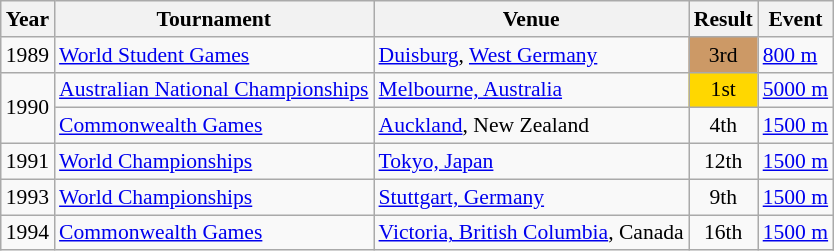<table class="wikitable" style="border-collapse: collapse; font-size: 90%;">
<tr>
<th>Year</th>
<th>Tournament</th>
<th>Venue</th>
<th>Result</th>
<th>Event</th>
</tr>
<tr>
<td>1989</td>
<td><a href='#'>World Student Games</a></td>
<td><a href='#'>Duisburg</a>, <a href='#'>West Germany</a></td>
<td bgcolor="cc9966" align="center">3rd</td>
<td><a href='#'>800 m</a></td>
</tr>
<tr>
<td rowspan="2">1990</td>
<td><a href='#'>Australian National Championships</a></td>
<td><a href='#'>Melbourne, Australia</a></td>
<td bgcolor="gold" align="center">1st</td>
<td><a href='#'>5000 m</a></td>
</tr>
<tr>
<td><a href='#'>Commonwealth Games</a></td>
<td><a href='#'>Auckland</a>, New Zealand</td>
<td align="center">4th</td>
<td><a href='#'>1500 m</a></td>
</tr>
<tr>
<td>1991</td>
<td><a href='#'>World Championships</a></td>
<td><a href='#'>Tokyo, Japan</a></td>
<td align="center">12th</td>
<td><a href='#'>1500 m</a></td>
</tr>
<tr>
<td>1993</td>
<td><a href='#'>World Championships</a></td>
<td><a href='#'>Stuttgart, Germany</a></td>
<td align="center">9th</td>
<td><a href='#'>1500 m</a></td>
</tr>
<tr>
<td>1994</td>
<td><a href='#'>Commonwealth Games</a></td>
<td><a href='#'>Victoria, British Columbia</a>, Canada</td>
<td align="center">16th</td>
<td><a href='#'>1500 m</a></td>
</tr>
</table>
